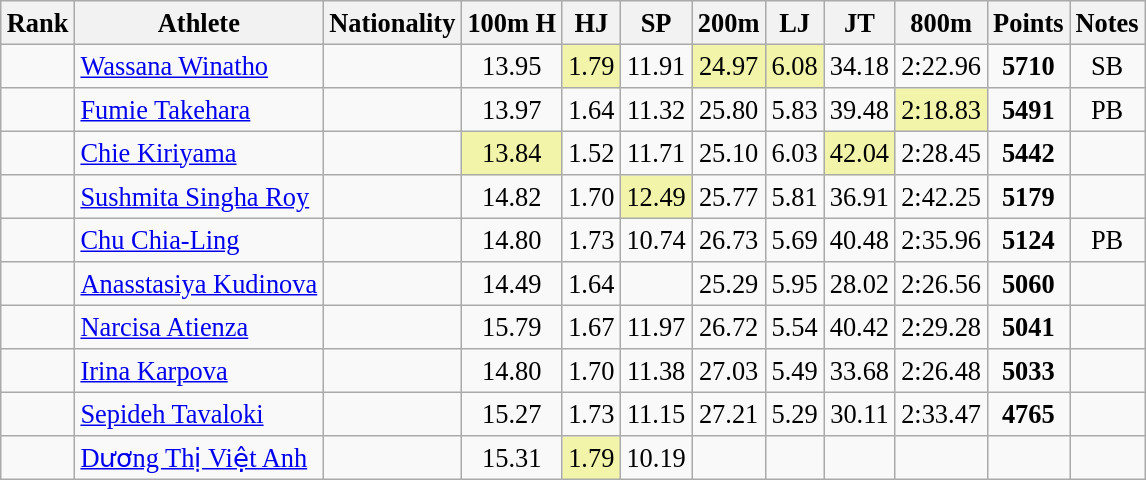<table class="wikitable sortable" style=" text-align:center; font-size:110%;">
<tr>
<th>Rank</th>
<th>Athlete</th>
<th>Nationality</th>
<th>100m H</th>
<th>HJ</th>
<th>SP</th>
<th>200m</th>
<th>LJ</th>
<th>JT</th>
<th>800m</th>
<th>Points</th>
<th>Notes</th>
</tr>
<tr>
<td></td>
<td align=left><a href='#'>Wassana Winatho</a></td>
<td align=left></td>
<td>13.95</td>
<td bgcolor=#F2F5A9>1.79</td>
<td>11.91</td>
<td bgcolor=#F2F5A9>24.97</td>
<td bgcolor=#F2F5A9>6.08</td>
<td>34.18</td>
<td>2:22.96</td>
<td><strong>5710</strong></td>
<td>SB</td>
</tr>
<tr>
<td></td>
<td align=left><a href='#'>Fumie Takehara</a></td>
<td align=left></td>
<td>13.97</td>
<td>1.64</td>
<td>11.32</td>
<td>25.80</td>
<td>5.83</td>
<td>39.48</td>
<td bgcolor=#F2F5A9>2:18.83</td>
<td><strong>5491</strong></td>
<td>PB</td>
</tr>
<tr>
<td></td>
<td align=left><a href='#'>Chie Kiriyama</a></td>
<td align=left></td>
<td bgcolor=#F2F5A9>13.84</td>
<td>1.52</td>
<td>11.71</td>
<td>25.10</td>
<td>6.03</td>
<td bgcolor=#F2F5A9>42.04</td>
<td>2:28.45</td>
<td><strong>5442</strong></td>
<td></td>
</tr>
<tr>
<td></td>
<td align=left><a href='#'>Sushmita Singha Roy</a></td>
<td align=left></td>
<td>14.82</td>
<td>1.70</td>
<td bgcolor=#F2F5A9>12.49</td>
<td>25.77</td>
<td>5.81</td>
<td>36.91</td>
<td>2:42.25</td>
<td><strong>5179</strong></td>
<td></td>
</tr>
<tr>
<td></td>
<td align=left><a href='#'>Chu Chia-Ling</a></td>
<td align=left></td>
<td>14.80</td>
<td>1.73</td>
<td>10.74</td>
<td>26.73</td>
<td>5.69</td>
<td>40.48</td>
<td>2:35.96</td>
<td><strong>5124</strong></td>
<td>PB</td>
</tr>
<tr>
<td></td>
<td align=left><a href='#'>Anasstasiya Kudinova</a></td>
<td align=left></td>
<td>14.49</td>
<td>1.64</td>
<td></td>
<td>25.29</td>
<td>5.95</td>
<td>28.02</td>
<td>2:26.56</td>
<td><strong>5060</strong></td>
<td></td>
</tr>
<tr>
<td></td>
<td align=left><a href='#'>Narcisa Atienza</a></td>
<td align=left></td>
<td>15.79</td>
<td>1.67</td>
<td>11.97</td>
<td>26.72</td>
<td>5.54</td>
<td>40.42</td>
<td>2:29.28</td>
<td><strong>5041</strong></td>
<td></td>
</tr>
<tr>
<td></td>
<td align=left><a href='#'>Irina Karpova</a></td>
<td align=left></td>
<td>14.80</td>
<td>1.70</td>
<td>11.38</td>
<td>27.03</td>
<td>5.49</td>
<td>33.68</td>
<td>2:26.48</td>
<td><strong>5033</strong></td>
<td></td>
</tr>
<tr>
<td></td>
<td align=left><a href='#'>Sepideh Tavaloki</a></td>
<td align=left></td>
<td>15.27</td>
<td>1.73</td>
<td>11.15</td>
<td>27.21</td>
<td>5.29</td>
<td>30.11</td>
<td>2:33.47</td>
<td><strong>4765</strong></td>
<td></td>
</tr>
<tr>
<td></td>
<td align=left><a href='#'>Dương Thị Việt Anh</a></td>
<td align=left></td>
<td>15.31</td>
<td bgcolor=#F2F5A9>1.79</td>
<td>10.19</td>
<td></td>
<td></td>
<td></td>
<td></td>
<td><strong></strong></td>
<td></td>
</tr>
</table>
